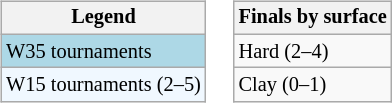<table>
<tr valign=top>
<td><br><table class=wikitable style="font-size:85%">
<tr>
<th>Legend</th>
</tr>
<tr style="background:lightblue;">
<td>W35 tournaments</td>
</tr>
<tr style="background:#f0f8ff;">
<td>W15 tournaments (2–5)</td>
</tr>
</table>
</td>
<td><br><table class=wikitable style="font-size:85%">
<tr>
<th>Finals by surface</th>
</tr>
<tr>
<td>Hard (2–4)</td>
</tr>
<tr>
<td>Clay (0–1)</td>
</tr>
</table>
</td>
</tr>
</table>
